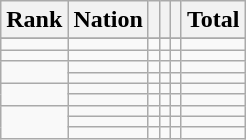<table class="wikitable" style="text-align:center">
<tr>
<th>Rank</th>
<th>Nation</th>
<th></th>
<th></th>
<th></th>
<th>Total</th>
</tr>
<tr>
</tr>
<tr>
<td></td>
<td></td>
<td></td>
<td></td>
<td></td>
<td></td>
</tr>
<tr>
<td></td>
<td></td>
<td></td>
<td></td>
<td></td>
<td></td>
</tr>
<tr>
<td rowspan="2"></td>
<td></td>
<td></td>
<td></td>
<td></td>
<td></td>
</tr>
<tr>
<td></td>
<td></td>
<td></td>
<td></td>
<td></td>
</tr>
<tr>
<td rowspan="2"></td>
<td></td>
<td></td>
<td></td>
<td></td>
<td></td>
</tr>
<tr>
<td></td>
<td></td>
<td></td>
<td></td>
<td></td>
</tr>
<tr>
<td rowspan="3"></td>
<td></td>
<td></td>
<td></td>
<td></td>
<td></td>
</tr>
<tr>
<td></td>
<td></td>
<td></td>
<td></td>
<td></td>
</tr>
<tr>
<td></td>
<td></td>
<td></td>
<td></td>
<td></td>
</tr>
</table>
